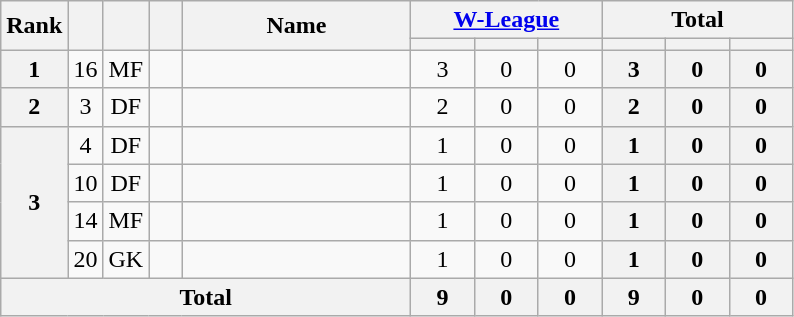<table class="wikitable sortable" style="text-align:center;">
<tr>
<th rowspan="2" width="15">Rank</th>
<th rowspan="2" width="15"></th>
<th rowspan="2" width="15"></th>
<th rowspan="2" width="15"></th>
<th rowspan="2" width="145">Name</th>
<th colspan="3" width="120"><a href='#'>W-League</a></th>
<th colspan="3" width="120">Total</th>
</tr>
<tr>
<th style="width:30px"></th>
<th style="width:30px"></th>
<th style="width:30px"></th>
<th style="width:30px"></th>
<th style="width:30px"></th>
<th style="width:30px"></th>
</tr>
<tr>
<th>1</th>
<td>16</td>
<td>MF</td>
<td></td>
<td align="left"><br></td>
<td>3</td>
<td>0</td>
<td>0<br></td>
<th>3</th>
<th>0</th>
<th>0</th>
</tr>
<tr>
<th>2</th>
<td>3</td>
<td>DF</td>
<td></td>
<td align="left"><br></td>
<td>2</td>
<td>0</td>
<td>0<br></td>
<th>2</th>
<th>0</th>
<th>0</th>
</tr>
<tr>
<th rowspan="4">3</th>
<td>4</td>
<td>DF</td>
<td></td>
<td align="left"><br></td>
<td>1</td>
<td>0</td>
<td>0<br></td>
<th>1</th>
<th>0</th>
<th>0</th>
</tr>
<tr>
<td>10</td>
<td>DF</td>
<td></td>
<td align="left"><br></td>
<td>1</td>
<td>0</td>
<td>0<br></td>
<th>1</th>
<th>0</th>
<th>0</th>
</tr>
<tr>
<td>14</td>
<td>MF</td>
<td></td>
<td align="left"><br></td>
<td>1</td>
<td>0</td>
<td>0<br></td>
<th>1</th>
<th>0</th>
<th>0</th>
</tr>
<tr>
<td>20</td>
<td>GK</td>
<td></td>
<td align="left"><br></td>
<td>1</td>
<td>0</td>
<td>0<br></td>
<th>1</th>
<th>0</th>
<th>0</th>
</tr>
<tr>
<th colspan="5">Total<br></th>
<th>9</th>
<th>0</th>
<th>0<br></th>
<th>9</th>
<th>0</th>
<th>0</th>
</tr>
</table>
